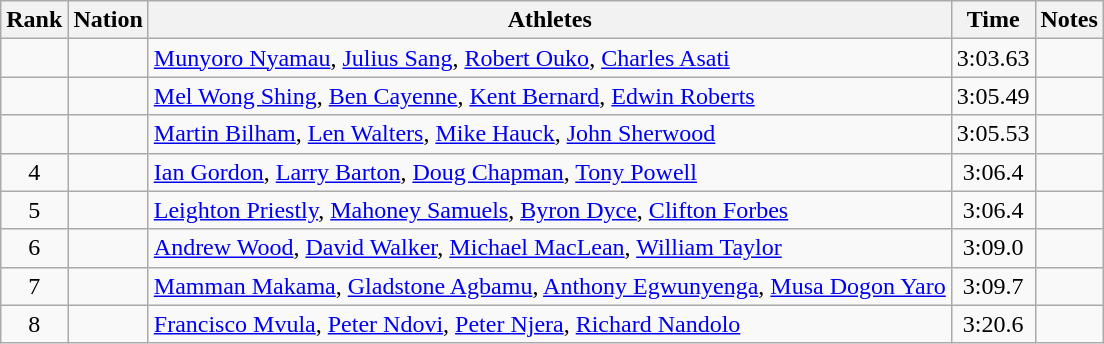<table class="wikitable sortable" style="text-align:center;">
<tr>
<th scope=col>Rank</th>
<th scope=col>Nation</th>
<th scope=col>Athletes</th>
<th scope=col>Time</th>
<th scope=col>Notes</th>
</tr>
<tr>
<td></td>
<td style="text-align:left;"></td>
<td style="text-align:left;"><a href='#'>Munyoro Nyamau</a>, <a href='#'>Julius Sang</a>, <a href='#'>Robert Ouko</a>, <a href='#'>Charles Asati</a></td>
<td>3:03.63</td>
<td></td>
</tr>
<tr>
<td></td>
<td style="text-align:left;"></td>
<td style="text-align:left;"><a href='#'>Mel Wong Shing</a>, <a href='#'>Ben Cayenne</a>, <a href='#'>Kent Bernard</a>, <a href='#'>Edwin Roberts</a></td>
<td>3:05.49</td>
<td></td>
</tr>
<tr>
<td></td>
<td style="text-align:left;"></td>
<td style="text-align:left;"><a href='#'>Martin Bilham</a>, <a href='#'>Len Walters</a>, <a href='#'>Mike Hauck</a>, <a href='#'>John Sherwood</a></td>
<td>3:05.53</td>
<td></td>
</tr>
<tr>
<td>4</td>
<td style="text-align:left;"></td>
<td style="text-align:left;"><a href='#'>Ian Gordon</a>, <a href='#'>Larry Barton</a>, <a href='#'>Doug Chapman</a>, <a href='#'>Tony Powell</a></td>
<td>3:06.4</td>
<td></td>
</tr>
<tr>
<td>5</td>
<td style="text-align:left;"></td>
<td style="text-align:left;"><a href='#'>Leighton Priestly</a>, <a href='#'>Mahoney Samuels</a>, <a href='#'>Byron Dyce</a>, <a href='#'>Clifton Forbes</a></td>
<td>3:06.4</td>
<td></td>
</tr>
<tr>
<td>6</td>
<td style="text-align:left;"></td>
<td style="text-align:left;"><a href='#'>Andrew Wood</a>, <a href='#'>David Walker</a>, <a href='#'>Michael MacLean</a>, <a href='#'>William Taylor</a></td>
<td>3:09.0</td>
<td></td>
</tr>
<tr>
<td>7</td>
<td style="text-align:left;"></td>
<td style="text-align:left;"><a href='#'>Mamman Makama</a>, <a href='#'>Gladstone Agbamu</a>, <a href='#'>Anthony Egwunyenga</a>, <a href='#'>Musa Dogon Yaro</a></td>
<td>3:09.7</td>
<td></td>
</tr>
<tr>
<td>8</td>
<td style="text-align:left;"></td>
<td style="text-align:left;"><a href='#'>Francisco Mvula</a>, <a href='#'>Peter Ndovi</a>, <a href='#'>Peter Njera</a>, <a href='#'>Richard Nandolo</a></td>
<td>3:20.6</td>
<td></td>
</tr>
</table>
